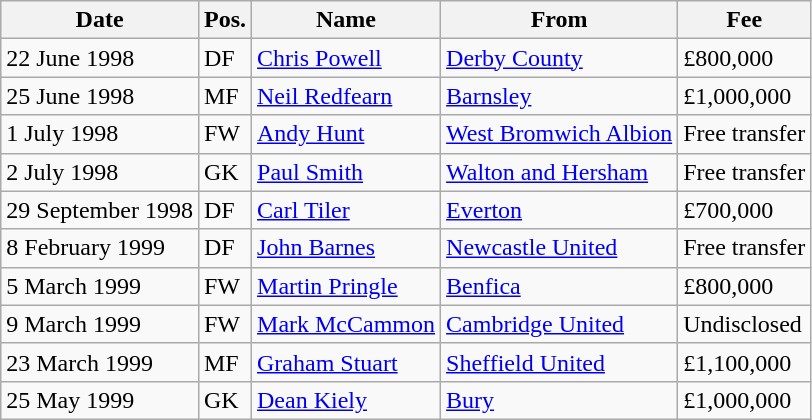<table class="wikitable">
<tr>
<th>Date</th>
<th>Pos.</th>
<th>Name</th>
<th>From</th>
<th>Fee</th>
</tr>
<tr>
<td>22 June 1998</td>
<td>DF</td>
<td><a href='#'>Chris Powell</a></td>
<td><a href='#'>Derby County</a></td>
<td>£800,000</td>
</tr>
<tr>
<td>25 June 1998</td>
<td>MF</td>
<td><a href='#'>Neil Redfearn</a></td>
<td><a href='#'>Barnsley</a></td>
<td>£1,000,000</td>
</tr>
<tr>
<td>1 July 1998</td>
<td>FW</td>
<td><a href='#'>Andy Hunt</a></td>
<td><a href='#'>West Bromwich Albion</a></td>
<td>Free transfer</td>
</tr>
<tr>
<td>2 July 1998</td>
<td>GK</td>
<td><a href='#'>Paul Smith</a></td>
<td><a href='#'>Walton and Hersham</a></td>
<td>Free transfer</td>
</tr>
<tr>
<td>29 September 1998</td>
<td>DF</td>
<td><a href='#'>Carl Tiler</a></td>
<td><a href='#'>Everton</a></td>
<td>£700,000</td>
</tr>
<tr>
<td>8 February 1999</td>
<td>DF</td>
<td><a href='#'>John Barnes</a></td>
<td><a href='#'>Newcastle United</a></td>
<td>Free transfer</td>
</tr>
<tr>
<td>5 March 1999</td>
<td>FW</td>
<td><a href='#'>Martin Pringle</a></td>
<td><a href='#'>Benfica</a></td>
<td>£800,000</td>
</tr>
<tr>
<td>9 March 1999</td>
<td>FW</td>
<td><a href='#'>Mark McCammon</a></td>
<td><a href='#'>Cambridge United</a></td>
<td>Undisclosed</td>
</tr>
<tr>
<td>23 March 1999</td>
<td>MF</td>
<td><a href='#'>Graham Stuart</a></td>
<td><a href='#'>Sheffield United</a></td>
<td>£1,100,000</td>
</tr>
<tr>
<td>25 May 1999</td>
<td>GK</td>
<td><a href='#'>Dean Kiely</a></td>
<td><a href='#'>Bury</a></td>
<td>£1,000,000</td>
</tr>
</table>
